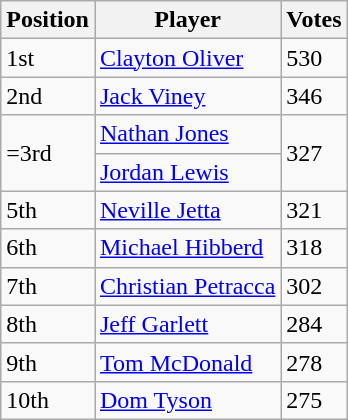<table class="wikitable">
<tr>
<th>Position</th>
<th>Player</th>
<th>Votes</th>
</tr>
<tr>
<td>1st</td>
<td><a href='#'>Clayton Oliver</a></td>
<td>530</td>
</tr>
<tr>
<td>2nd</td>
<td><a href='#'>Jack Viney</a></td>
<td>346</td>
</tr>
<tr>
<td rowspan=2>=3rd</td>
<td><a href='#'>Nathan Jones</a></td>
<td rowspan=2>327</td>
</tr>
<tr>
<td><a href='#'>Jordan Lewis</a></td>
</tr>
<tr>
<td>5th</td>
<td><a href='#'>Neville Jetta</a></td>
<td>321</td>
</tr>
<tr>
<td>6th</td>
<td><a href='#'>Michael Hibberd</a></td>
<td>318</td>
</tr>
<tr>
<td>7th</td>
<td><a href='#'>Christian Petracca</a></td>
<td>302</td>
</tr>
<tr>
<td>8th</td>
<td><a href='#'>Jeff Garlett</a></td>
<td>284</td>
</tr>
<tr>
<td>9th</td>
<td><a href='#'>Tom McDonald</a></td>
<td>278</td>
</tr>
<tr>
<td>10th</td>
<td><a href='#'>Dom Tyson</a></td>
<td>275</td>
</tr>
</table>
